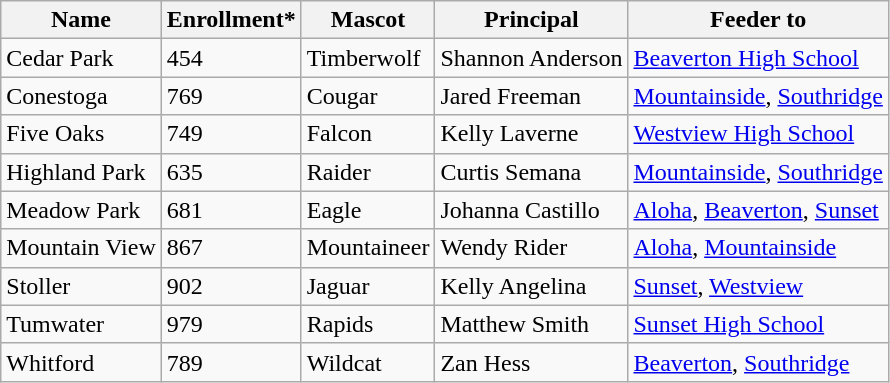<table class="wikitable">
<tr>
<th>Name</th>
<th>Enrollment*</th>
<th>Mascot</th>
<th>Principal</th>
<th>Feeder to</th>
</tr>
<tr>
<td>Cedar Park</td>
<td>454</td>
<td>Timberwolf</td>
<td>Shannon Anderson</td>
<td><a href='#'>Beaverton High School</a></td>
</tr>
<tr>
<td>Conestoga</td>
<td>769</td>
<td>Cougar</td>
<td>Jared Freeman</td>
<td><a href='#'>Mountainside</a>, <a href='#'>Southridge</a></td>
</tr>
<tr>
<td>Five Oaks</td>
<td>749</td>
<td>Falcon</td>
<td>Kelly Laverne</td>
<td><a href='#'>Westview High School</a></td>
</tr>
<tr>
<td>Highland Park</td>
<td>635</td>
<td>Raider</td>
<td>Curtis Semana</td>
<td><a href='#'>Mountainside</a>, <a href='#'>Southridge</a></td>
</tr>
<tr>
<td>Meadow Park</td>
<td>681</td>
<td>Eagle</td>
<td>Johanna Castillo</td>
<td><a href='#'>Aloha</a>, <a href='#'>Beaverton</a>, <a href='#'>Sunset</a></td>
</tr>
<tr>
<td>Mountain View</td>
<td>867</td>
<td>Mountaineer</td>
<td>Wendy Rider</td>
<td><a href='#'>Aloha</a>, <a href='#'>Mountainside</a></td>
</tr>
<tr>
<td>Stoller</td>
<td>902</td>
<td>Jaguar</td>
<td>Kelly Angelina</td>
<td><a href='#'>Sunset</a>, <a href='#'>Westview</a></td>
</tr>
<tr>
<td>Tumwater</td>
<td>979</td>
<td>Rapids</td>
<td>Matthew Smith</td>
<td><a href='#'>Sunset High School</a></td>
</tr>
<tr>
<td>Whitford</td>
<td>789</td>
<td>Wildcat</td>
<td>Zan Hess</td>
<td><a href='#'>Beaverton</a>, <a href='#'>Southridge</a></td>
</tr>
</table>
